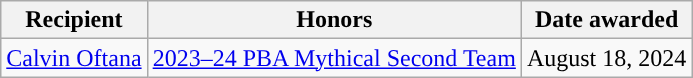<table class="wikitable sortable sortable" style="text-align: center">
<tr>
<th>Recipient</th>
<th>Honors</th>
<th>Date awarded</th>
</tr>
<tr>
<td><a href='#'>Calvin Oftana</a></td>
<td><a href='#'>2023–24 PBA Mythical Second Team</a></td>
<td>August 18, 2024</td>
</tr>
</table>
